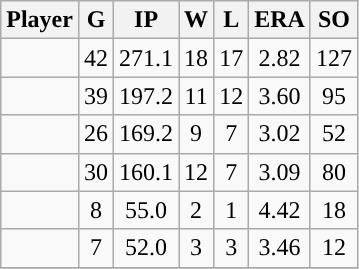<table class="wikitable sortable" style="text-align:center;">
<tr>
<th>Player</th>
<th>G</th>
<th>IP</th>
<th>W</th>
<th>L</th>
<th>ERA</th>
<th>SO</th>
</tr>
<tr>
<td></td>
<td>42</td>
<td>271.1</td>
<td>18</td>
<td>17</td>
<td>2.82</td>
<td>127</td>
</tr>
<tr>
<td></td>
<td>39</td>
<td>197.2</td>
<td>11</td>
<td>12</td>
<td>3.60</td>
<td>95</td>
</tr>
<tr>
<td></td>
<td>26</td>
<td>169.2</td>
<td>9</td>
<td>7</td>
<td>3.02</td>
<td>52</td>
</tr>
<tr>
<td></td>
<td>30</td>
<td>160.1</td>
<td>12</td>
<td>7</td>
<td>3.09</td>
<td>80</td>
</tr>
<tr>
<td></td>
<td>8</td>
<td>55.0</td>
<td>2</td>
<td>1</td>
<td>4.42</td>
<td>18</td>
</tr>
<tr>
<td></td>
<td>7</td>
<td>52.0</td>
<td>3</td>
<td>3</td>
<td>3.46</td>
<td>12</td>
</tr>
<tr>
</tr>
</table>
